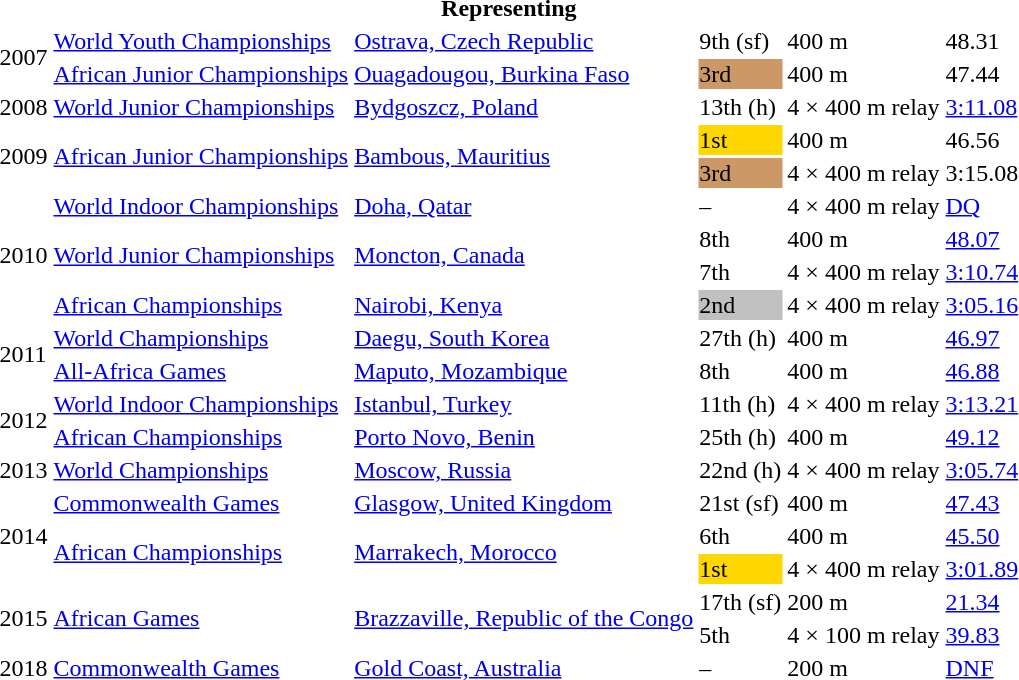<table>
<tr>
<th colspan="6">Representing </th>
</tr>
<tr>
<td rowspan=2>2007</td>
<td><a href='#'>World Youth Championships</a></td>
<td><a href='#'>Ostrava, Czech Republic</a></td>
<td>9th (sf)</td>
<td>400 m</td>
<td>48.31</td>
</tr>
<tr>
<td><a href='#'>African Junior Championships</a></td>
<td><a href='#'>Ouagadougou, Burkina Faso</a></td>
<td bgcolor=cc9966>3rd</td>
<td>400 m</td>
<td>47.44</td>
</tr>
<tr>
<td>2008</td>
<td><a href='#'>World Junior Championships</a></td>
<td><a href='#'>Bydgoszcz, Poland</a></td>
<td>13th (h)</td>
<td>4 × 400 m relay</td>
<td><a href='#'>3:11.08</a></td>
</tr>
<tr>
<td rowspan=2>2009</td>
<td rowspan=2><a href='#'>African Junior Championships</a></td>
<td rowspan=2><a href='#'>Bambous, Mauritius</a></td>
<td bgcolor=gold>1st</td>
<td>400 m</td>
<td>46.56</td>
</tr>
<tr>
<td bgcolor=cc9966>3rd</td>
<td>4 × 400 m relay</td>
<td>3:15.08</td>
</tr>
<tr>
<td rowspan=4>2010</td>
<td><a href='#'>World Indoor Championships</a></td>
<td><a href='#'>Doha, Qatar</a></td>
<td>–</td>
<td>4 × 400 m relay</td>
<td><a href='#'>DQ</a></td>
</tr>
<tr>
<td rowspan=2><a href='#'>World Junior Championships</a></td>
<td rowspan=2><a href='#'>Moncton, Canada</a></td>
<td>8th</td>
<td>400 m</td>
<td><a href='#'>48.07</a></td>
</tr>
<tr>
<td>7th</td>
<td>4 × 400 m relay</td>
<td><a href='#'>3:10.74</a></td>
</tr>
<tr>
<td><a href='#'>African Championships</a></td>
<td><a href='#'>Nairobi, Kenya</a></td>
<td bgcolor=silver>2nd</td>
<td>4 × 400 m relay</td>
<td><a href='#'>3:05.16</a></td>
</tr>
<tr>
<td rowspan=2>2011</td>
<td><a href='#'>World Championships</a></td>
<td><a href='#'>Daegu, South Korea</a></td>
<td>27th (h)</td>
<td>400 m</td>
<td><a href='#'>46.97</a></td>
</tr>
<tr>
<td><a href='#'>All-Africa Games</a></td>
<td><a href='#'>Maputo, Mozambique</a></td>
<td>8th</td>
<td>400 m</td>
<td><a href='#'>46.88</a></td>
</tr>
<tr>
<td rowspan=2>2012</td>
<td><a href='#'>World Indoor Championships</a></td>
<td><a href='#'>Istanbul, Turkey</a></td>
<td>11th (h)</td>
<td>4 × 400 m relay</td>
<td><a href='#'>3:13.21</a></td>
</tr>
<tr>
<td><a href='#'>African Championships</a></td>
<td><a href='#'>Porto Novo, Benin</a></td>
<td>25th (h)</td>
<td>400 m</td>
<td><a href='#'>49.12</a></td>
</tr>
<tr>
<td>2013</td>
<td><a href='#'>World Championships</a></td>
<td><a href='#'>Moscow, Russia</a></td>
<td>22nd (h)</td>
<td>4 × 400 m relay</td>
<td><a href='#'>3:05.74</a></td>
</tr>
<tr>
<td rowspan=3>2014</td>
<td><a href='#'>Commonwealth Games</a></td>
<td><a href='#'>Glasgow, United Kingdom</a></td>
<td>21st (sf)</td>
<td>400 m</td>
<td><a href='#'>47.43</a></td>
</tr>
<tr>
<td rowspan=2><a href='#'>African Championships</a></td>
<td rowspan=2><a href='#'>Marrakech, Morocco</a></td>
<td>6th</td>
<td>400 m</td>
<td><a href='#'>45.50</a></td>
</tr>
<tr>
<td bgcolor=gold>1st</td>
<td>4 × 400 m relay</td>
<td><a href='#'>3:01.89</a></td>
</tr>
<tr>
<td rowspan=2>2015</td>
<td rowspan=2><a href='#'>African Games</a></td>
<td rowspan=2><a href='#'>Brazzaville, Republic of the Congo</a></td>
<td>17th (sf)</td>
<td>200 m</td>
<td><a href='#'>21.34</a></td>
</tr>
<tr>
<td>5th</td>
<td>4 × 100 m relay</td>
<td><a href='#'>39.83</a></td>
</tr>
<tr>
<td>2018</td>
<td><a href='#'>Commonwealth Games</a></td>
<td><a href='#'>Gold Coast, Australia</a></td>
<td>–</td>
<td>200 m</td>
<td><a href='#'>DNF</a></td>
</tr>
</table>
